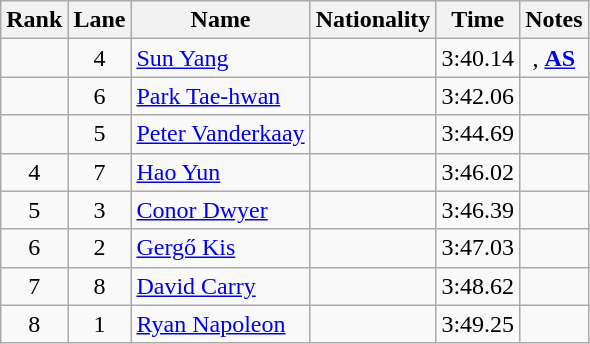<table class="wikitable sortable" style="text-align:center">
<tr>
<th>Rank</th>
<th>Lane</th>
<th>Name</th>
<th>Nationality</th>
<th>Time</th>
<th>Notes</th>
</tr>
<tr>
<td></td>
<td>4</td>
<td align=left><a href='#'>Sun Yang</a></td>
<td align=left></td>
<td>3:40.14</td>
<td>, <strong><a href='#'>AS</a></strong></td>
</tr>
<tr>
<td></td>
<td>6</td>
<td align=left><a href='#'>Park Tae-hwan</a></td>
<td align=left></td>
<td>3:42.06</td>
<td></td>
</tr>
<tr>
<td></td>
<td>5</td>
<td align=left><a href='#'>Peter Vanderkaay</a></td>
<td align=left></td>
<td>3:44.69</td>
<td></td>
</tr>
<tr>
<td>4</td>
<td>7</td>
<td align=left><a href='#'>Hao Yun</a></td>
<td align=left></td>
<td>3:46.02</td>
<td></td>
</tr>
<tr>
<td>5</td>
<td>3</td>
<td align=left><a href='#'>Conor Dwyer</a></td>
<td align=left></td>
<td>3:46.39</td>
<td></td>
</tr>
<tr>
<td>6</td>
<td>2</td>
<td align=left><a href='#'>Gergő Kis</a></td>
<td align=left></td>
<td>3:47.03</td>
<td></td>
</tr>
<tr>
<td>7</td>
<td>8</td>
<td align=left><a href='#'>David Carry</a></td>
<td align=left></td>
<td>3:48.62</td>
<td></td>
</tr>
<tr>
<td>8</td>
<td>1</td>
<td align=left><a href='#'>Ryan Napoleon</a></td>
<td align=left></td>
<td>3:49.25</td>
<td></td>
</tr>
</table>
